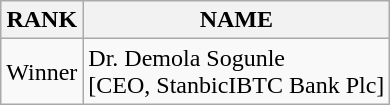<table class="wikitable">
<tr>
<th>RANK</th>
<th>NAME</th>
</tr>
<tr>
<td>Winner</td>
<td>Dr. Demola Sogunle<br>[CEO, StanbicIBTC Bank Plc]</td>
</tr>
</table>
